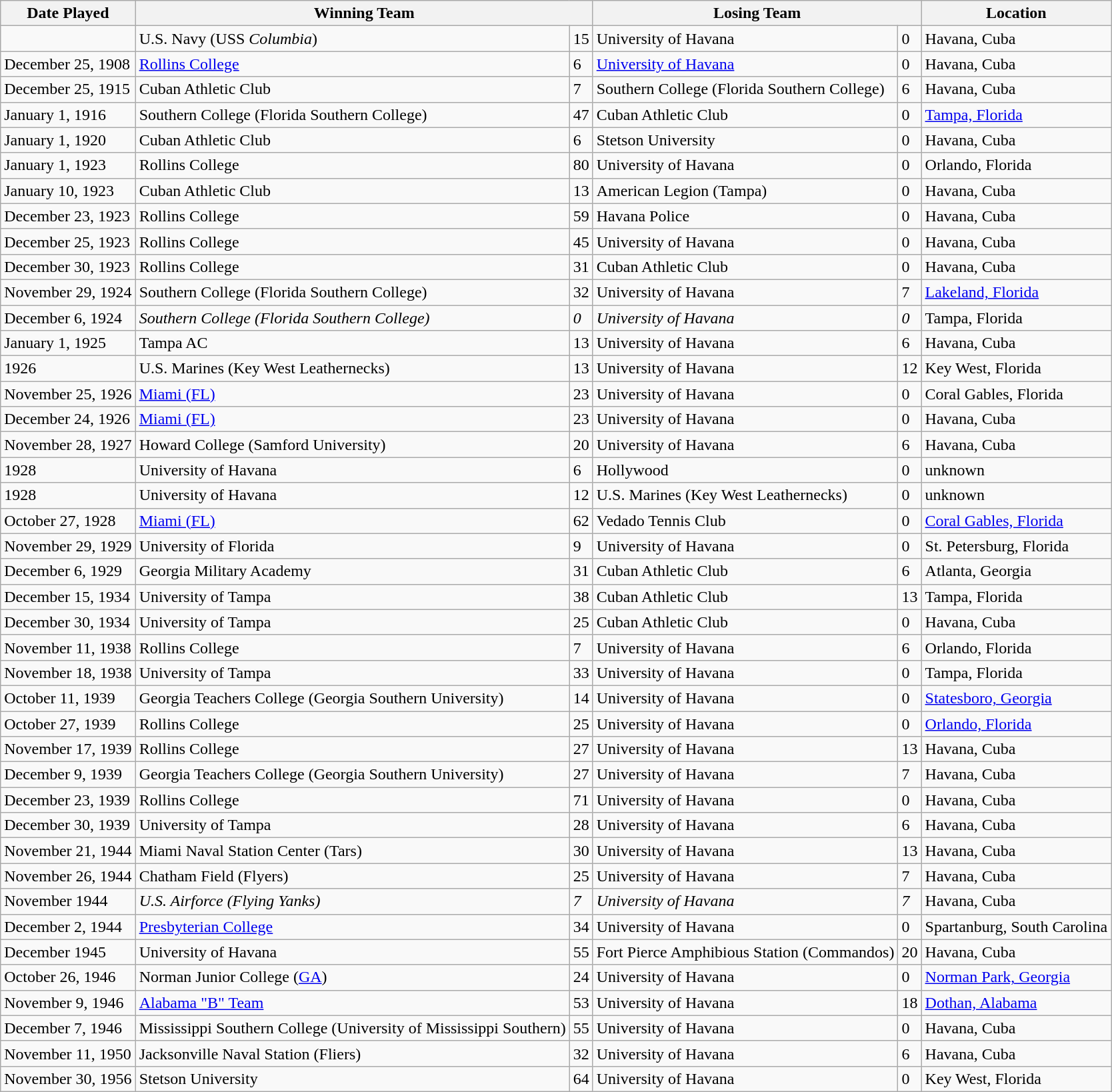<table class="wikitable">
<tr>
<th>Date Played</th>
<th colspan="2">Winning Team</th>
<th colspan="2">Losing Team</th>
<th>Location</th>
</tr>
<tr>
<td></td>
<td>U.S. Navy (USS <em>Columbia</em>)</td>
<td>15</td>
<td>University of Havana</td>
<td>0</td>
<td>Havana, Cuba</td>
</tr>
<tr>
<td>December 25, 1908</td>
<td><a href='#'>Rollins College</a></td>
<td>6</td>
<td><a href='#'>University of Havana</a></td>
<td>0</td>
<td>Havana, Cuba</td>
</tr>
<tr>
<td>December 25, 1915</td>
<td>Cuban Athletic Club</td>
<td>7</td>
<td>Southern College (Florida Southern College)</td>
<td>6</td>
<td>Havana, Cuba</td>
</tr>
<tr>
<td>January 1, 1916</td>
<td>Southern College (Florida Southern College)</td>
<td>47</td>
<td>Cuban Athletic Club</td>
<td>0</td>
<td><a href='#'>Tampa, Florida</a></td>
</tr>
<tr>
<td>January 1, 1920</td>
<td>Cuban Athletic Club</td>
<td>6</td>
<td>Stetson University</td>
<td>0</td>
<td>Havana, Cuba</td>
</tr>
<tr>
<td>January 1, 1923</td>
<td>Rollins College</td>
<td>80</td>
<td>University of Havana</td>
<td>0</td>
<td>Orlando, Florida</td>
</tr>
<tr>
<td>January 10, 1923</td>
<td>Cuban Athletic Club</td>
<td>13</td>
<td>American Legion (Tampa)</td>
<td>0</td>
<td>Havana, Cuba</td>
</tr>
<tr>
<td>December 23, 1923</td>
<td>Rollins College</td>
<td>59</td>
<td>Havana Police</td>
<td>0</td>
<td>Havana, Cuba</td>
</tr>
<tr>
<td>December 25, 1923</td>
<td>Rollins College</td>
<td>45</td>
<td>University of Havana</td>
<td>0</td>
<td>Havana, Cuba</td>
</tr>
<tr>
<td>December 30, 1923</td>
<td>Rollins College</td>
<td>31</td>
<td>Cuban Athletic Club</td>
<td>0</td>
<td>Havana, Cuba</td>
</tr>
<tr>
<td>November 29, 1924</td>
<td>Southern College (Florida Southern College)</td>
<td>32</td>
<td>University of Havana</td>
<td>7</td>
<td><a href='#'>Lakeland, Florida</a></td>
</tr>
<tr>
<td>December 6, 1924</td>
<td><em>Southern College (Florida Southern College)</em></td>
<td><em>0</em></td>
<td><em>University of Havana</em></td>
<td><em>0</em></td>
<td>Tampa, Florida</td>
</tr>
<tr>
<td>January 1, 1925</td>
<td>Tampa AC</td>
<td>13</td>
<td>University of Havana</td>
<td>6</td>
<td>Havana, Cuba</td>
</tr>
<tr>
<td>1926</td>
<td>U.S. Marines (Key West Leathernecks)</td>
<td>13</td>
<td>University of Havana</td>
<td>12</td>
<td>Key West, Florida</td>
</tr>
<tr>
<td>November 25, 1926</td>
<td><a href='#'>Miami (FL)</a></td>
<td>23</td>
<td>University of Havana</td>
<td>0</td>
<td>Coral Gables, Florida</td>
</tr>
<tr>
<td>December 24, 1926</td>
<td><a href='#'>Miami (FL)</a></td>
<td>23</td>
<td>University of Havana</td>
<td>0</td>
<td>Havana, Cuba</td>
</tr>
<tr>
<td>November 28, 1927</td>
<td>Howard College (Samford University)</td>
<td>20</td>
<td>University of Havana</td>
<td>6</td>
<td>Havana, Cuba</td>
</tr>
<tr>
<td>1928</td>
<td>University of Havana</td>
<td>6</td>
<td>Hollywood</td>
<td>0</td>
<td>unknown</td>
</tr>
<tr>
<td>1928</td>
<td>University of Havana</td>
<td>12</td>
<td>U.S. Marines (Key West Leathernecks)</td>
<td>0</td>
<td>unknown</td>
</tr>
<tr>
<td>October 27, 1928</td>
<td><a href='#'>Miami (FL)</a></td>
<td>62</td>
<td>Vedado Tennis Club</td>
<td>0</td>
<td><a href='#'>Coral Gables, Florida</a></td>
</tr>
<tr>
<td>November 29, 1929</td>
<td>University of Florida</td>
<td>9</td>
<td>University of Havana</td>
<td>0</td>
<td>St. Petersburg, Florida</td>
</tr>
<tr>
<td>December 6, 1929</td>
<td>Georgia Military Academy</td>
<td>31</td>
<td>Cuban Athletic Club</td>
<td>6</td>
<td>Atlanta, Georgia</td>
</tr>
<tr>
<td>December 15, 1934</td>
<td>University of Tampa</td>
<td>38</td>
<td>Cuban Athletic Club</td>
<td>13</td>
<td>Tampa, Florida</td>
</tr>
<tr>
<td>December 30, 1934</td>
<td>University of Tampa</td>
<td>25</td>
<td>Cuban Athletic Club</td>
<td>0</td>
<td>Havana, Cuba</td>
</tr>
<tr>
<td>November 11, 1938</td>
<td>Rollins College</td>
<td>7</td>
<td>University of Havana</td>
<td>6</td>
<td>Orlando, Florida</td>
</tr>
<tr>
<td>November 18, 1938</td>
<td>University of Tampa</td>
<td>33</td>
<td>University of Havana</td>
<td>0</td>
<td>Tampa, Florida</td>
</tr>
<tr>
<td>October 11, 1939</td>
<td>Georgia Teachers College (Georgia Southern University)</td>
<td>14</td>
<td>University of Havana</td>
<td>0</td>
<td><a href='#'>Statesboro, Georgia</a></td>
</tr>
<tr>
<td>October 27, 1939</td>
<td>Rollins College</td>
<td>25</td>
<td>University of Havana</td>
<td>0</td>
<td><a href='#'>Orlando, Florida</a></td>
</tr>
<tr>
<td>November 17, 1939</td>
<td>Rollins College</td>
<td>27</td>
<td>University of Havana</td>
<td>13</td>
<td>Havana, Cuba</td>
</tr>
<tr>
<td>December 9, 1939</td>
<td>Georgia Teachers College (Georgia Southern University)</td>
<td>27</td>
<td>University of Havana</td>
<td>7</td>
<td>Havana, Cuba</td>
</tr>
<tr>
<td>December 23, 1939</td>
<td>Rollins College</td>
<td>71</td>
<td>University of Havana</td>
<td>0</td>
<td>Havana, Cuba</td>
</tr>
<tr>
<td>December 30, 1939</td>
<td>University of Tampa</td>
<td>28</td>
<td>University of Havana</td>
<td>6</td>
<td>Havana, Cuba</td>
</tr>
<tr>
<td>November 21, 1944</td>
<td>Miami Naval Station Center (Tars)</td>
<td>30</td>
<td>University of Havana</td>
<td>13</td>
<td>Havana, Cuba</td>
</tr>
<tr>
<td>November 26, 1944</td>
<td>Chatham Field (Flyers)</td>
<td>25</td>
<td>University of Havana</td>
<td>7</td>
<td>Havana, Cuba</td>
</tr>
<tr>
<td>November 1944</td>
<td><em>U.S. Airforce (Flying Yanks)</em></td>
<td><em>7</em></td>
<td><em>University of Havana</em></td>
<td><em>7</em></td>
<td>Havana, Cuba</td>
</tr>
<tr>
<td>December 2, 1944</td>
<td><a href='#'>Presbyterian College</a></td>
<td>34</td>
<td>University of Havana</td>
<td>0</td>
<td>Spartanburg, South Carolina</td>
</tr>
<tr>
<td>December 1945</td>
<td>University of Havana</td>
<td>55</td>
<td>Fort Pierce Amphibious Station (Commandos)</td>
<td>20</td>
<td>Havana, Cuba</td>
</tr>
<tr>
<td>October 26, 1946</td>
<td>Norman Junior College (<a href='#'>GA</a>)</td>
<td>24</td>
<td>University of Havana</td>
<td>0</td>
<td><a href='#'>Norman Park, Georgia</a></td>
</tr>
<tr>
<td>November 9, 1946</td>
<td><a href='#'>Alabama "B" Team</a></td>
<td>53</td>
<td>University of Havana</td>
<td>18</td>
<td><a href='#'>Dothan, Alabama</a></td>
</tr>
<tr>
<td>December 7, 1946</td>
<td>Mississippi Southern College (University of Mississippi Southern)</td>
<td>55</td>
<td>University of Havana</td>
<td>0</td>
<td>Havana, Cuba</td>
</tr>
<tr>
<td>November 11, 1950</td>
<td>Jacksonville Naval Station (Fliers)</td>
<td>32</td>
<td>University of Havana</td>
<td>6</td>
<td>Havana, Cuba</td>
</tr>
<tr>
<td>November 30, 1956</td>
<td>Stetson University</td>
<td>64</td>
<td>University of Havana</td>
<td>0</td>
<td>Key West, Florida</td>
</tr>
</table>
